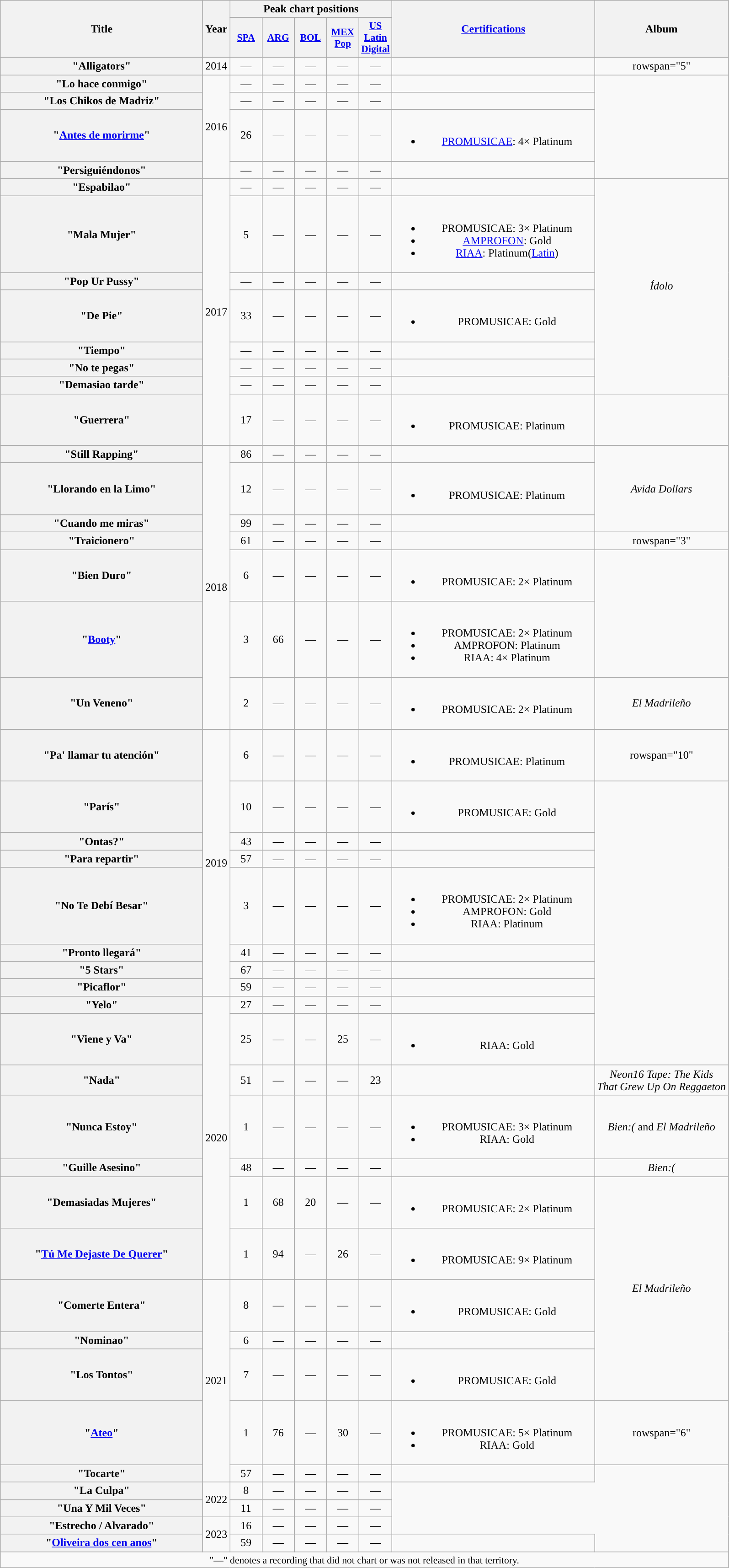<table class="wikitable plainrowheaders" style="text-align:center;">
<tr>
<th scope="col" rowspan="2" style="width:18em;">Title</th>
<th scope="col" rowspan="2">Year</th>
<th scope="col" colspan="5">Peak chart positions</th>
<th scope="col" rowspan="2" style="width:18em;"><a href='#'>Certifications</a></th>
<th scope="col" rowspan="2">Album</th>
</tr>
<tr>
<th scope="col" style="width:2.8em;font-size:90%;"><a href='#'>SPA</a><br></th>
<th scope="col" style="width:2.8em;font-size:90%;"><a href='#'>ARG</a><br></th>
<th scope="col" style="width:2.8em;font-size:90%;"><a href='#'>BOL</a><br></th>
<th scope="col" style="width:2.8em;font-size:90%;"><a href='#'>MEX<br>Pop</a><br></th>
<th scope="col" style="width:2.8em;font-size:90%;"><a href='#'>US<br>Latin<br>Digital</a><br></th>
</tr>
<tr>
<th scope="row">"Alligators"</th>
<td>2014</td>
<td>—</td>
<td>—</td>
<td>—</td>
<td>—</td>
<td>—</td>
<td></td>
<td>rowspan="5" </td>
</tr>
<tr>
<th scope="row">"Lo hace conmigo"</th>
<td rowspan="4">2016</td>
<td>—</td>
<td>—</td>
<td>—</td>
<td>—</td>
<td>—</td>
<td></td>
</tr>
<tr>
<th scope="row">"Los Chikos de Madriz"</th>
<td>—</td>
<td>—</td>
<td>—</td>
<td>—</td>
<td>—</td>
<td></td>
</tr>
<tr>
<th scope="row">"<a href='#'>Antes de morirme</a>"<br></th>
<td>26</td>
<td>—</td>
<td>—</td>
<td>—</td>
<td>—</td>
<td><br><ul><li><a href='#'>PROMUSICAE</a>: 4× Platinum</li></ul></td>
</tr>
<tr>
<th scope="row">"Persiguiéndonos"</th>
<td>—</td>
<td>—</td>
<td>—</td>
<td>—</td>
<td>—</td>
<td></td>
</tr>
<tr>
<th scope="row">"Espabilao"</th>
<td rowspan="8">2017</td>
<td>—</td>
<td>—</td>
<td>—</td>
<td>—</td>
<td>—</td>
<td></td>
<td rowspan="7"><em>Ídolo</em></td>
</tr>
<tr>
<th scope="row">"Mala Mujer"</th>
<td>5</td>
<td>—</td>
<td>—</td>
<td>—</td>
<td>—</td>
<td><br><ul><li>PROMUSICAE: 3× Platinum</li><li><a href='#'>AMPROFON</a>: Gold</li><li><a href='#'>RIAA</a>: Platinum<span>(<a href='#'>Latin</a>)</span></li></ul></td>
</tr>
<tr>
<th scope="row">"Pop Ur Pussy"</th>
<td>—</td>
<td>—</td>
<td>—</td>
<td>—</td>
<td>—</td>
<td></td>
</tr>
<tr>
<th scope="row">"De Pie"</th>
<td>33</td>
<td>—</td>
<td>—</td>
<td>—</td>
<td>—</td>
<td><br><ul><li>PROMUSICAE: Gold</li></ul></td>
</tr>
<tr>
<th scope="row">"Tiempo"</th>
<td>—</td>
<td>—</td>
<td>—</td>
<td>—</td>
<td>—</td>
<td></td>
</tr>
<tr>
<th scope="row">"No te pegas"<br></th>
<td>—</td>
<td>—</td>
<td>—</td>
<td>—</td>
<td>—</td>
<td></td>
</tr>
<tr>
<th scope="row">"Demasiao tarde"</th>
<td>—</td>
<td>—</td>
<td>—</td>
<td>—</td>
<td>—</td>
<td></td>
</tr>
<tr>
<th scope="row">"Guerrera"<br></th>
<td>17</td>
<td>—</td>
<td>—</td>
<td>—</td>
<td>—</td>
<td><br><ul><li>PROMUSICAE: Platinum</li></ul></td>
<td></td>
</tr>
<tr>
<th scope="row">"Still Rapping"</th>
<td rowspan="7">2018</td>
<td>86</td>
<td>—</td>
<td>—</td>
<td>—</td>
<td>—</td>
<td></td>
<td rowspan="3"><em>Avida Dollars</em></td>
</tr>
<tr>
<th scope="row">"Llorando en la Limo"</th>
<td>12</td>
<td>—</td>
<td>—</td>
<td>—</td>
<td>—</td>
<td><br><ul><li>PROMUSICAE: Platinum</li></ul></td>
</tr>
<tr>
<th scope="row">"Cuando me miras"</th>
<td>99</td>
<td>—</td>
<td>—</td>
<td>—</td>
<td>—</td>
<td></td>
</tr>
<tr>
<th scope="row">"Traicionero"<br></th>
<td>61</td>
<td>—</td>
<td>—</td>
<td>—</td>
<td>—</td>
<td></td>
<td>rowspan="3" </td>
</tr>
<tr>
<th scope="row">"Bien Duro"</th>
<td>6</td>
<td>—</td>
<td>—</td>
<td>—</td>
<td>—</td>
<td><br><ul><li>PROMUSICAE: 2× Platinum</li></ul></td>
</tr>
<tr>
<th scope="row">"<a href='#'>Booty</a>"<br></th>
<td>3</td>
<td>66</td>
<td>—</td>
<td>—</td>
<td>—</td>
<td><br><ul><li>PROMUSICAE: 2× Platinum</li><li>AMPROFON: Platinum</li><li>RIAA: 4× Platinum </li></ul></td>
</tr>
<tr>
<th scope="row">"Un Veneno"<br></th>
<td>2</td>
<td>—</td>
<td>—</td>
<td>—</td>
<td>—</td>
<td><br><ul><li>PROMUSICAE: 2× Platinum</li></ul></td>
<td><em>El Madrileño</em></td>
</tr>
<tr>
<th scope="row">"Pa' llamar tu atención"<br></th>
<td rowspan="8">2019</td>
<td>6</td>
<td>—</td>
<td>—</td>
<td>—</td>
<td>—</td>
<td><br><ul><li>PROMUSICAE: Platinum</li></ul></td>
<td>rowspan="10" </td>
</tr>
<tr>
<th scope="row">"París"<br></th>
<td>10</td>
<td>—</td>
<td>—</td>
<td>—</td>
<td>—</td>
<td><br><ul><li>PROMUSICAE: Gold</li></ul></td>
</tr>
<tr>
<th scope="row">"Ontas?"</th>
<td>43</td>
<td>—</td>
<td>—</td>
<td>—</td>
<td>—</td>
<td></td>
</tr>
<tr>
<th scope="row">"Para repartir"<br></th>
<td>57</td>
<td>—</td>
<td>—</td>
<td>—</td>
<td>—</td>
<td></td>
</tr>
<tr>
<th scope="row">"No Te Debí Besar"<br></th>
<td>3</td>
<td>—</td>
<td>—</td>
<td>—</td>
<td>—</td>
<td><br><ul><li>PROMUSICAE: 2× Platinum</li><li>AMPROFON: Gold</li><li>RIAA: Platinum </li></ul></td>
</tr>
<tr>
<th scope="row">"Pronto llegará"<br></th>
<td>41</td>
<td>—</td>
<td>—</td>
<td>—</td>
<td>—</td>
<td></td>
</tr>
<tr>
<th scope="row">"5 Stars"<br></th>
<td>67</td>
<td>—</td>
<td>—</td>
<td>—</td>
<td>—</td>
<td></td>
</tr>
<tr>
<th scope="row">"Picaflor"<br></th>
<td>59</td>
<td>—</td>
<td>—</td>
<td>—</td>
<td>—</td>
<td></td>
</tr>
<tr>
<th scope="row">"Yelo"<br></th>
<td rowspan="7">2020</td>
<td>27</td>
<td>—</td>
<td>—</td>
<td>—</td>
<td>—</td>
<td></td>
</tr>
<tr>
<th scope="row">"Viene y Va"<br></th>
<td>25</td>
<td>—</td>
<td>—</td>
<td>25</td>
<td>—</td>
<td><br><ul><li>RIAA: Gold </li></ul></td>
</tr>
<tr>
<th scope="row">"Nada"<br></th>
<td>51</td>
<td>—</td>
<td>—</td>
<td>—</td>
<td>23</td>
<td></td>
<td><em>Neon16 Tape: The Kids</em><br><em>That Grew Up On Reggaeton</em></td>
</tr>
<tr>
<th scope="row">"Nunca Estoy"</th>
<td>1</td>
<td>—</td>
<td>—</td>
<td>—</td>
<td>—</td>
<td><br><ul><li>PROMUSICAE: 3× Platinum</li><li>RIAA: Gold </li></ul></td>
<td><em>Bien:(</em> and <em>El Madrileño</em></td>
</tr>
<tr>
<th scope="row">"Guille Asesino"</th>
<td>48</td>
<td>—</td>
<td>—</td>
<td>—</td>
<td>—</td>
<td></td>
<td><em>Bien:(</em></td>
</tr>
<tr>
<th scope="row">"Demasiadas Mujeres"</th>
<td>1</td>
<td>68</td>
<td>20<br></td>
<td>—</td>
<td>—</td>
<td><br><ul><li>PROMUSICAE: 2× Platinum</li></ul></td>
<td rowspan="5"><em>El Madrileño</em></td>
</tr>
<tr>
<th scope="row">"<a href='#'>Tú Me Dejaste De Querer</a>"<br></th>
<td>1</td>
<td>94</td>
<td>—</td>
<td>26</td>
<td>—</td>
<td><br><ul><li>PROMUSICAE: 9× Platinum</li></ul></td>
</tr>
<tr>
<th scope="row">"Comerte Entera"<br></th>
<td rowspan="5">2021</td>
<td>8</td>
<td>—</td>
<td>—</td>
<td>—</td>
<td>—</td>
<td><br><ul><li>PROMUSICAE: Gold</li></ul></td>
</tr>
<tr>
<th scope="row">"Nominao"<br></th>
<td>6</td>
<td>—</td>
<td>—</td>
<td>—</td>
<td>—</td>
<td></td>
</tr>
<tr>
<th scope="row">"Los Tontos"<br></th>
<td>7</td>
<td>—</td>
<td>—</td>
<td>—</td>
<td>—</td>
<td><br><ul><li>PROMUSICAE: Gold</li></ul></td>
</tr>
<tr>
<th scope="row">"<a href='#'>Ateo</a>"<br></th>
<td>1</td>
<td>76</td>
<td>—</td>
<td>30</td>
<td>—</td>
<td><br><ul><li>PROMUSICAE: 5× Platinum</li><li>RIAA: Gold </li></ul></td>
<td>rowspan="6" </td>
</tr>
<tr>
<th scope="row">"Tocarte"<br></th>
<td>57</td>
<td>—</td>
<td>—</td>
<td>—</td>
<td>—</td>
<td></td>
</tr>
<tr>
<th scope="row">"La Culpa"<br></th>
<td rowspan=2>2022</td>
<td>8</td>
<td>—</td>
<td>—</td>
<td>—</td>
<td>—</td>
</tr>
<tr>
<th scope="row">"Una Y Mil Veces"<br></th>
<td>11</td>
<td>—</td>
<td>—</td>
<td>—</td>
<td>—</td>
</tr>
<tr>
<th scope="row">"Estrecho / Alvarado"<br></th>
<td rowspan=2>2023</td>
<td>16</td>
<td>—</td>
<td>—</td>
<td>—</td>
<td>—</td>
</tr>
<tr>
<th scope="row">"<a href='#'>Oliveira dos cen anos</a>"</th>
<td>59</td>
<td>—</td>
<td>—</td>
<td>—</td>
<td>—</td>
<td></td>
</tr>
<tr>
<td colspan="14" style="font-size:90%">"—" denotes a recording that did not chart or was not released in that territory.</td>
</tr>
</table>
